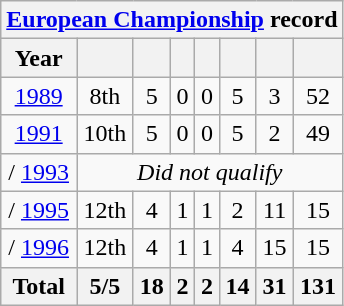<table class="wikitable" style="text-align:center">
<tr>
<th colspan=8><a href='#'>European Championship</a> record</th>
</tr>
<tr>
<th>Year</th>
<th></th>
<th></th>
<th></th>
<th></th>
<th></th>
<th></th>
<th></th>
</tr>
<tr>
<td> <a href='#'>1989</a></td>
<td>8th</td>
<td>5</td>
<td>0</td>
<td>0</td>
<td>5</td>
<td>3</td>
<td>52</td>
</tr>
<tr>
<td> <a href='#'>1991</a></td>
<td>10th</td>
<td>5</td>
<td>0</td>
<td>0</td>
<td>5</td>
<td>2</td>
<td>49</td>
</tr>
<tr>
<td>/ <a href='#'>1993</a></td>
<td colspan= 7><em>Did not qualify</em></td>
</tr>
<tr>
<td>/ <a href='#'>1995</a></td>
<td>12th</td>
<td>4</td>
<td>1</td>
<td>1</td>
<td>2</td>
<td>11</td>
<td>15</td>
</tr>
<tr>
<td>/ <a href='#'>1996</a></td>
<td>12th</td>
<td>4</td>
<td>1</td>
<td>1</td>
<td>4</td>
<td>15</td>
<td>15</td>
</tr>
<tr>
<th>Total</th>
<th>5/5</th>
<th>18</th>
<th>2</th>
<th>2</th>
<th>14</th>
<th>31</th>
<th>131</th>
</tr>
</table>
